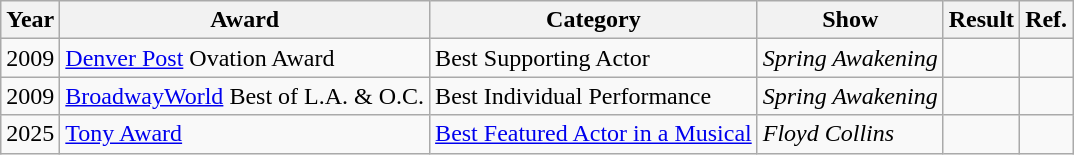<table class="wikitable">
<tr>
<th>Year</th>
<th>Award</th>
<th>Category</th>
<th>Show</th>
<th>Result</th>
<th>Ref.</th>
</tr>
<tr>
<td>2009</td>
<td><a href='#'>Denver Post</a> Ovation Award</td>
<td>Best Supporting Actor</td>
<td><em>Spring Awakening</em></td>
<td></td>
<td></td>
</tr>
<tr>
<td>2009</td>
<td><a href='#'>BroadwayWorld</a> Best of L.A. & O.C.</td>
<td>Best Individual Performance</td>
<td><em>Spring Awakening</em></td>
<td></td>
<td></td>
</tr>
<tr>
<td>2025</td>
<td><a href='#'>Tony Award</a></td>
<td><a href='#'>Best Featured Actor in a Musical</a></td>
<td><em>Floyd Collins</em></td>
<td></td>
<td></td>
</tr>
</table>
